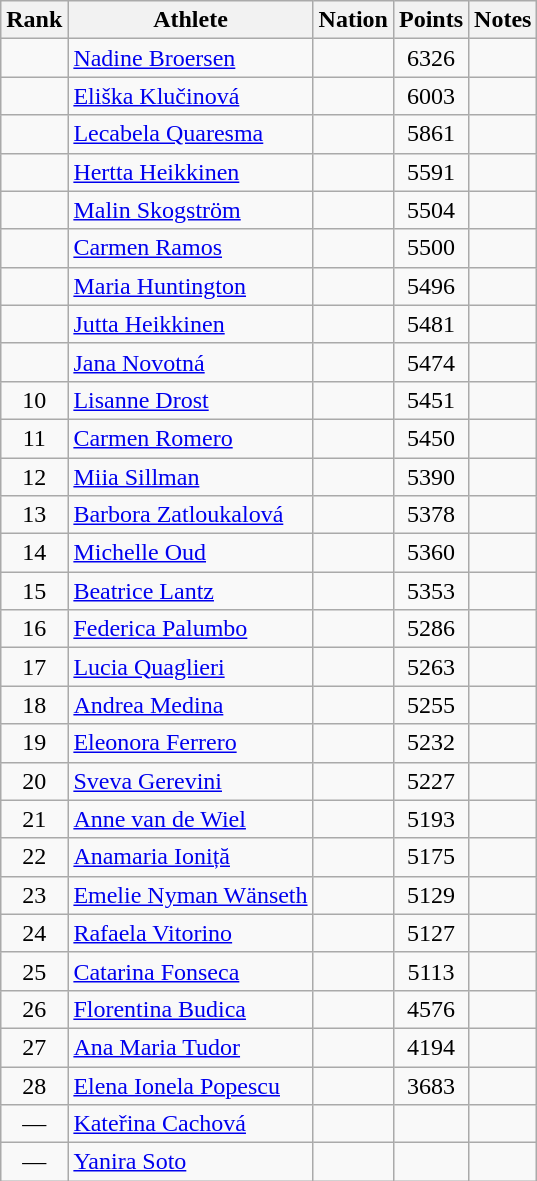<table class="wikitable sortable" style="text-align:center">
<tr>
<th>Rank</th>
<th>Athlete</th>
<th>Nation</th>
<th>Points</th>
<th>Notes</th>
</tr>
<tr>
<td></td>
<td align=left><a href='#'>Nadine Broersen</a></td>
<td align=left></td>
<td>6326</td>
<td></td>
</tr>
<tr>
<td></td>
<td align=left><a href='#'>Eliška Klučinová</a></td>
<td align=left></td>
<td>6003</td>
<td></td>
</tr>
<tr>
<td></td>
<td align=left><a href='#'>Lecabela Quaresma</a></td>
<td align=left></td>
<td>5861</td>
<td></td>
</tr>
<tr>
<td></td>
<td align=left><a href='#'>Hertta Heikkinen</a></td>
<td align=left></td>
<td>5591</td>
<td></td>
</tr>
<tr>
<td></td>
<td align=left><a href='#'>Malin Skogström</a></td>
<td align=left></td>
<td>5504</td>
<td></td>
</tr>
<tr>
<td></td>
<td align=left><a href='#'>Carmen Ramos</a></td>
<td align=left></td>
<td>5500</td>
<td></td>
</tr>
<tr>
<td></td>
<td align=left><a href='#'>Maria Huntington</a></td>
<td align=left></td>
<td>5496</td>
<td></td>
</tr>
<tr>
<td></td>
<td align=left><a href='#'>Jutta Heikkinen</a></td>
<td align=left></td>
<td>5481</td>
<td></td>
</tr>
<tr>
<td></td>
<td align=left><a href='#'>Jana Novotná</a></td>
<td align=left></td>
<td>5474</td>
<td></td>
</tr>
<tr>
<td>10</td>
<td align=left><a href='#'>Lisanne Drost</a></td>
<td align=left></td>
<td>5451</td>
<td></td>
</tr>
<tr>
<td>11</td>
<td align=left><a href='#'>Carmen Romero</a></td>
<td align=left></td>
<td>5450</td>
<td></td>
</tr>
<tr>
<td>12</td>
<td align=left><a href='#'>Miia Sillman</a></td>
<td align=left></td>
<td>5390</td>
<td></td>
</tr>
<tr>
<td>13</td>
<td align=left><a href='#'>Barbora Zatloukalová</a></td>
<td align=left></td>
<td>5378</td>
<td></td>
</tr>
<tr>
<td>14</td>
<td align=left><a href='#'>Michelle Oud</a></td>
<td align=left></td>
<td>5360</td>
<td></td>
</tr>
<tr>
<td>15</td>
<td align=left><a href='#'>Beatrice Lantz</a></td>
<td align=left></td>
<td>5353</td>
<td></td>
</tr>
<tr>
<td>16</td>
<td align=left><a href='#'>Federica Palumbo</a></td>
<td align=left></td>
<td>5286</td>
<td></td>
</tr>
<tr>
<td>17</td>
<td align=left><a href='#'>Lucia Quaglieri</a></td>
<td align=left></td>
<td>5263</td>
<td></td>
</tr>
<tr>
<td>18</td>
<td align=left><a href='#'>Andrea Medina</a></td>
<td align=left></td>
<td>5255</td>
<td></td>
</tr>
<tr>
<td>19</td>
<td align=left><a href='#'>Eleonora Ferrero</a></td>
<td align=left></td>
<td>5232</td>
<td></td>
</tr>
<tr>
<td>20</td>
<td align=left><a href='#'>Sveva Gerevini</a></td>
<td align=left></td>
<td>5227</td>
<td></td>
</tr>
<tr>
<td>21</td>
<td align=left><a href='#'>Anne van de Wiel</a></td>
<td align=left></td>
<td>5193</td>
<td></td>
</tr>
<tr>
<td>22</td>
<td align=left><a href='#'>Anamaria Ioniță</a></td>
<td align=left></td>
<td>5175</td>
<td></td>
</tr>
<tr>
<td>23</td>
<td align=left><a href='#'>Emelie Nyman Wänseth</a></td>
<td align=left></td>
<td>5129</td>
<td></td>
</tr>
<tr>
<td>24</td>
<td align=left><a href='#'>Rafaela Vitorino</a></td>
<td align=left></td>
<td>5127</td>
<td></td>
</tr>
<tr>
<td>25</td>
<td align=left><a href='#'>Catarina Fonseca</a></td>
<td align=left></td>
<td>5113</td>
<td></td>
</tr>
<tr>
<td>26</td>
<td align=left><a href='#'>Florentina Budica</a></td>
<td align=left></td>
<td>4576</td>
<td></td>
</tr>
<tr>
<td>27</td>
<td align=left><a href='#'>Ana Maria Tudor</a></td>
<td align=left></td>
<td>4194</td>
<td></td>
</tr>
<tr>
<td>28</td>
<td align=left><a href='#'>Elena Ionela Popescu</a></td>
<td align=left></td>
<td>3683</td>
<td></td>
</tr>
<tr>
<td>—</td>
<td align=left><a href='#'>Kateřina Cachová</a></td>
<td align=left></td>
<td></td>
<td></td>
</tr>
<tr>
<td>—</td>
<td align=left><a href='#'>Yanira Soto</a></td>
<td align=left></td>
<td></td>
<td></td>
</tr>
</table>
